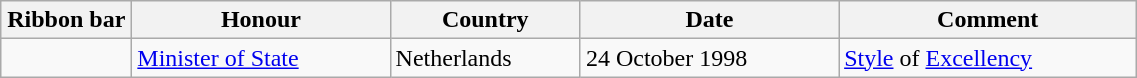<table class="wikitable" style="width:60%;">
<tr>
<th style="width:80px;">Ribbon bar</th>
<th>Honour</th>
<th>Country</th>
<th>Date</th>
<th>Comment</th>
</tr>
<tr>
<td></td>
<td><a href='#'>Minister of State</a></td>
<td>Netherlands</td>
<td>24 October 1998</td>
<td><a href='#'>Style</a> of <a href='#'>Excellency</a></td>
</tr>
</table>
